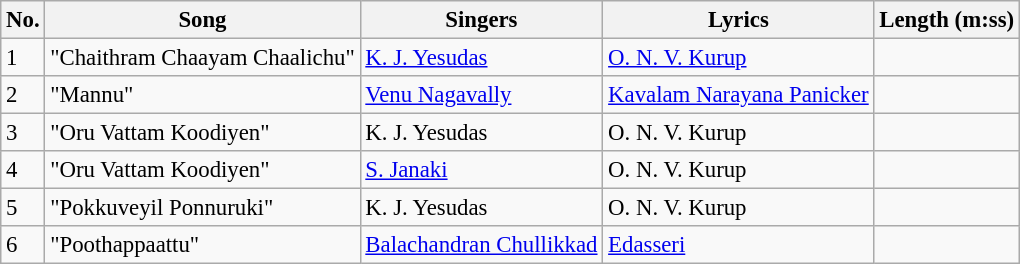<table class="wikitable" style="font-size:95%;">
<tr>
<th>No.</th>
<th>Song</th>
<th>Singers</th>
<th>Lyrics</th>
<th>Length (m:ss)</th>
</tr>
<tr>
<td>1</td>
<td>"Chaithram Chaayam Chaalichu"</td>
<td><a href='#'>K. J. Yesudas</a></td>
<td><a href='#'>O. N. V. Kurup</a></td>
<td></td>
</tr>
<tr>
<td>2</td>
<td>"Mannu"</td>
<td><a href='#'>Venu Nagavally</a></td>
<td><a href='#'>Kavalam Narayana Panicker</a></td>
<td></td>
</tr>
<tr>
<td>3</td>
<td>"Oru Vattam Koodiyen"</td>
<td>K. J. Yesudas</td>
<td>O. N. V. Kurup</td>
<td></td>
</tr>
<tr>
<td>4</td>
<td>"Oru Vattam Koodiyen"</td>
<td><a href='#'>S. Janaki</a></td>
<td>O. N. V. Kurup</td>
<td></td>
</tr>
<tr>
<td>5</td>
<td>"Pokkuveyil Ponnuruki"</td>
<td>K. J. Yesudas</td>
<td>O. N. V. Kurup</td>
<td></td>
</tr>
<tr>
<td>6</td>
<td>"Poothappaattu"</td>
<td><a href='#'>Balachandran Chullikkad</a></td>
<td><a href='#'>Edasseri</a></td>
<td></td>
</tr>
</table>
